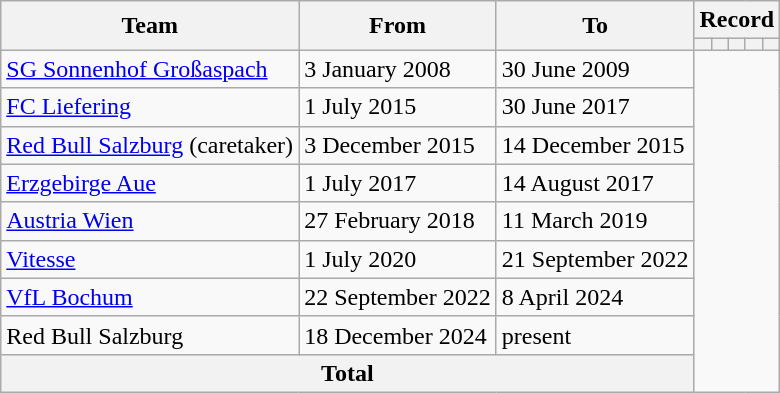<table class="wikitable" style="text-align: center">
<tr>
<th rowspan="2">Team</th>
<th rowspan="2">From</th>
<th rowspan="2">To</th>
<th colspan="8">Record</th>
</tr>
<tr>
<th></th>
<th></th>
<th></th>
<th></th>
<th></th>
</tr>
<tr>
<td align=left><a href='#'>SG Sonnenhof Großaspach</a></td>
<td align=left>3 January 2008</td>
<td align=left>30 June 2009<br></td>
</tr>
<tr>
<td align=left><a href='#'>FC Liefering</a></td>
<td align=left>1 July 2015</td>
<td align=left>30 June 2017<br></td>
</tr>
<tr>
<td align=left><a href='#'>Red Bull Salzburg</a> (caretaker)</td>
<td align=left>3 December 2015</td>
<td align=left>14 December 2015<br></td>
</tr>
<tr>
<td align=left><a href='#'>Erzgebirge Aue</a></td>
<td align=left>1 July 2017</td>
<td align=left>14 August 2017<br></td>
</tr>
<tr>
<td align=left><a href='#'>Austria Wien</a></td>
<td align=left>27 February 2018</td>
<td align=left>11 March 2019<br></td>
</tr>
<tr>
<td align=left><a href='#'>Vitesse</a></td>
<td align=left>1 July 2020</td>
<td align=left>21 September 2022<br></td>
</tr>
<tr>
<td align=left><a href='#'>VfL Bochum</a></td>
<td align=left>22 September 2022</td>
<td align=left>8 April 2024<br></td>
</tr>
<tr>
<td align=left>Red Bull Salzburg</td>
<td align=left>18 December 2024</td>
<td align=left>present<br></td>
</tr>
<tr>
<th colspan="3">Total<br></th>
</tr>
</table>
